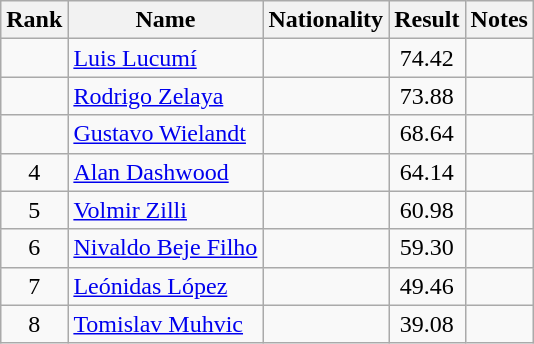<table class="wikitable sortable" style="text-align:center">
<tr>
<th>Rank</th>
<th>Name</th>
<th>Nationality</th>
<th>Result</th>
<th>Notes</th>
</tr>
<tr>
<td></td>
<td align=left><a href='#'>Luis Lucumí</a></td>
<td align=left></td>
<td>74.42</td>
<td></td>
</tr>
<tr>
<td></td>
<td align=left><a href='#'>Rodrigo Zelaya</a></td>
<td align=left></td>
<td>73.88</td>
<td></td>
</tr>
<tr>
<td></td>
<td align=left><a href='#'>Gustavo Wielandt</a></td>
<td align=left></td>
<td>68.64</td>
<td></td>
</tr>
<tr>
<td>4</td>
<td align=left><a href='#'>Alan Dashwood</a></td>
<td align=left></td>
<td>64.14</td>
<td></td>
</tr>
<tr>
<td>5</td>
<td align=left><a href='#'>Volmir Zilli</a></td>
<td align=left></td>
<td>60.98</td>
<td></td>
</tr>
<tr>
<td>6</td>
<td align=left><a href='#'>Nivaldo Beje Filho</a></td>
<td align=left></td>
<td>59.30</td>
<td></td>
</tr>
<tr>
<td>7</td>
<td align=left><a href='#'>Leónidas López</a></td>
<td align=left></td>
<td>49.46</td>
<td></td>
</tr>
<tr>
<td>8</td>
<td align=left><a href='#'>Tomislav Muhvic</a></td>
<td align=left></td>
<td>39.08</td>
<td></td>
</tr>
</table>
